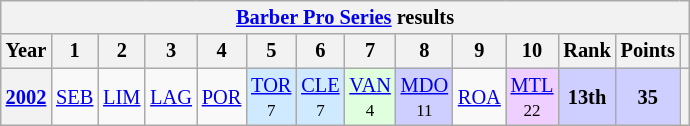<table class="wikitable" style="text-align:center; font-size:85%">
<tr>
<th colspan=45><a href='#'>Barber Pro Series</a> results</th>
</tr>
<tr>
<th scope="col">Year</th>
<th scope="col">1</th>
<th scope="col">2</th>
<th scope="col">3</th>
<th scope="col">4</th>
<th scope="col">5</th>
<th scope="col">6</th>
<th scope="col">7</th>
<th scope="col">8</th>
<th scope="col">9</th>
<th scope="col">10</th>
<th scope="col">Rank</th>
<th scope="col">Points</th>
<th scope="col"></th>
</tr>
<tr>
<th scope="row"><a href='#'>2002</a></th>
<td><a href='#'>SEB</a></td>
<td><a href='#'>LIM</a></td>
<td><a href='#'>LAG</a></td>
<td><a href='#'>POR</a></td>
<td style="background:#cfeaff;"><a href='#'>TOR</a><br><small>7</small></td>
<td style="background:#cfeaff;"><a href='#'>CLE</a><br><small>7</small></td>
<td style="background:#dfffdf;"><a href='#'>VAN</a><br><small>4</small></td>
<td style="background:#cfcfff;"><a href='#'>MDO</a><br><small>11 </small></td>
<td><a href='#'>ROA</a></td>
<td style="background:#efcfff;"><a href='#'>MTL</a><br><small>22</small></td>
<th style="background:#cfcfff;">13th</th>
<th style="background:#cfcfff;">35</th>
<th></th>
</tr>
</table>
